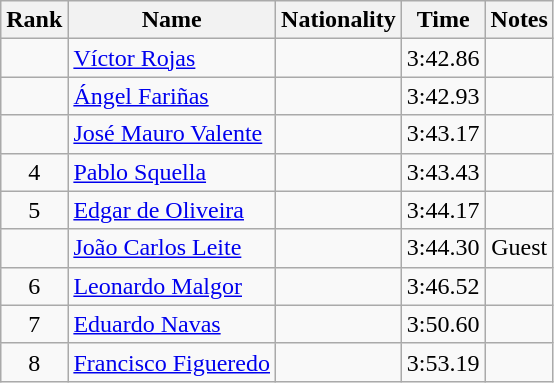<table class="wikitable sortable" style="text-align:center">
<tr>
<th>Rank</th>
<th>Name</th>
<th>Nationality</th>
<th>Time</th>
<th>Notes</th>
</tr>
<tr>
<td align=center></td>
<td align=left><a href='#'>Víctor Rojas</a></td>
<td align=left></td>
<td>3:42.86</td>
<td></td>
</tr>
<tr>
<td align=center></td>
<td align=left><a href='#'>Ángel Fariñas</a></td>
<td align=left></td>
<td>3:42.93</td>
<td></td>
</tr>
<tr>
<td align=center></td>
<td align=left><a href='#'>José Mauro Valente</a></td>
<td align=left></td>
<td>3:43.17</td>
<td></td>
</tr>
<tr>
<td align=center>4</td>
<td align=left><a href='#'>Pablo Squella</a></td>
<td align=left></td>
<td>3:43.43</td>
<td></td>
</tr>
<tr>
<td align=center>5</td>
<td align=left><a href='#'>Edgar de Oliveira</a></td>
<td align=left></td>
<td>3:44.17</td>
<td></td>
</tr>
<tr>
<td align=center></td>
<td align=left><a href='#'>João Carlos Leite</a></td>
<td align=left></td>
<td>3:44.30</td>
<td>Guest</td>
</tr>
<tr>
<td align=center>6</td>
<td align=left><a href='#'>Leonardo Malgor</a></td>
<td align=left></td>
<td>3:46.52</td>
<td></td>
</tr>
<tr>
<td align=center>7</td>
<td align=left><a href='#'>Eduardo Navas</a></td>
<td align=left></td>
<td>3:50.60</td>
<td></td>
</tr>
<tr>
<td align=center>8</td>
<td align=left><a href='#'>Francisco Figueredo</a></td>
<td align=left></td>
<td>3:53.19</td>
<td></td>
</tr>
</table>
